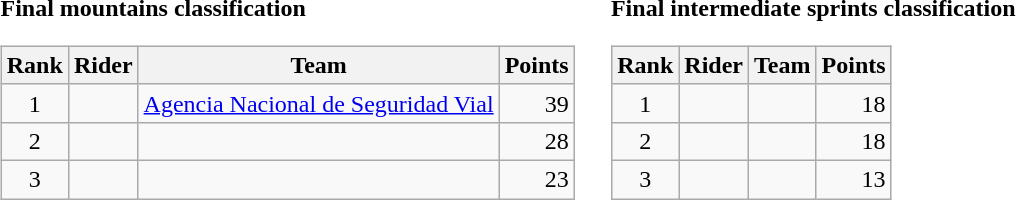<table>
<tr>
<td><strong>Final mountains classification</strong><br><table class="wikitable">
<tr>
<th scope="col">Rank</th>
<th scope="col">Rider</th>
<th scope="col">Team</th>
<th scope="col">Points</th>
</tr>
<tr>
<td style="text-align:center;">1</td>
<td> </td>
<td><a href='#'>Agencia Nacional de Seguridad Vial</a></td>
<td style="text-align:right;">39</td>
</tr>
<tr>
<td style="text-align:center;">2</td>
<td></td>
<td></td>
<td style="text-align:right;">28</td>
</tr>
<tr>
<td style="text-align:center;">3</td>
<td></td>
<td></td>
<td style="text-align:right;">23</td>
</tr>
</table>
</td>
<td></td>
<td><strong>Final intermediate sprints classification</strong><br><table class="wikitable">
<tr>
<th scope="col">Rank</th>
<th scope="col">Rider</th>
<th scope="col">Team</th>
<th scope="col">Points</th>
</tr>
<tr>
<td style="text-align:center;">1</td>
<td> </td>
<td></td>
<td style="text-align:right;">18</td>
</tr>
<tr>
<td style="text-align:center;">2</td>
<td></td>
<td></td>
<td style="text-align:right;">18</td>
</tr>
<tr>
<td style="text-align:center;">3</td>
<td></td>
<td></td>
<td style="text-align:right;">13</td>
</tr>
</table>
</td>
</tr>
</table>
